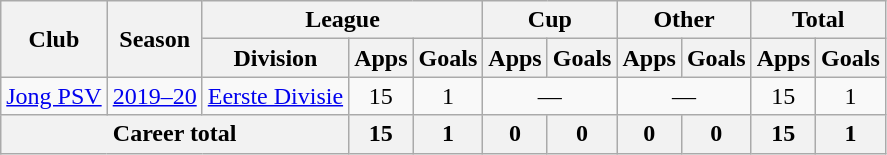<table class=wikitable style=text-align:center>
<tr>
<th rowspan=2>Club</th>
<th rowspan=2>Season</th>
<th colspan=3>League</th>
<th colspan=2>Cup</th>
<th colspan=2>Other</th>
<th colspan=2>Total</th>
</tr>
<tr>
<th>Division</th>
<th>Apps</th>
<th>Goals</th>
<th>Apps</th>
<th>Goals</th>
<th>Apps</th>
<th>Goals</th>
<th>Apps</th>
<th>Goals</th>
</tr>
<tr>
<td rowspan=1><a href='#'>Jong PSV</a></td>
<td><a href='#'>2019–20</a></td>
<td><a href='#'>Eerste Divisie</a></td>
<td>15</td>
<td>1</td>
<td colspan="2">—</td>
<td colspan="2">—</td>
<td>15</td>
<td>1</td>
</tr>
<tr>
<th colspan=3>Career total</th>
<th>15</th>
<th>1</th>
<th>0</th>
<th>0</th>
<th>0</th>
<th>0</th>
<th>15</th>
<th>1</th>
</tr>
</table>
